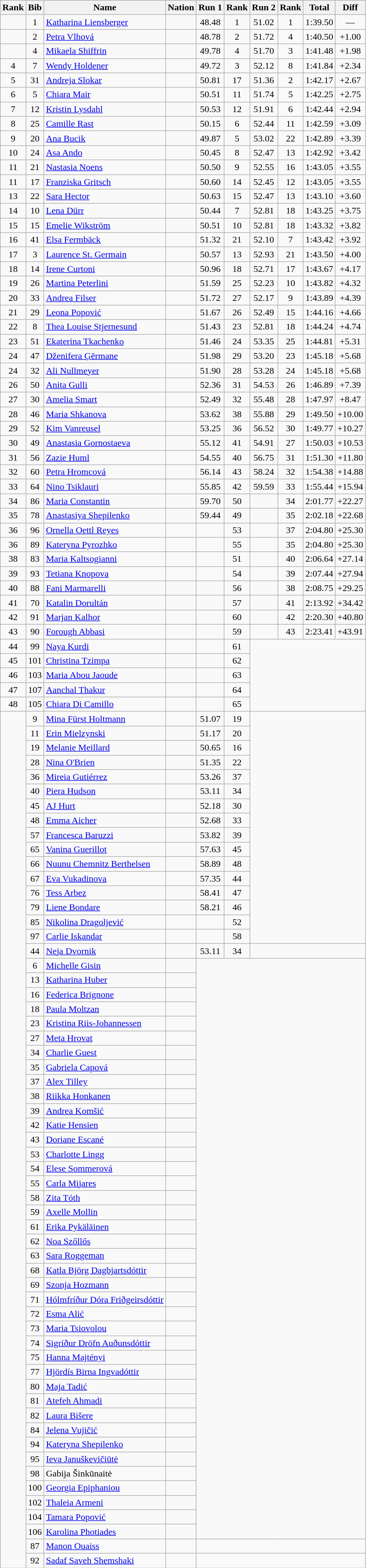<table class="wikitable sortable" style="text-align:center">
<tr>
<th>Rank</th>
<th>Bib</th>
<th>Name</th>
<th>Nation</th>
<th>Run 1</th>
<th>Rank</th>
<th>Run 2</th>
<th>Rank</th>
<th>Total</th>
<th>Diff</th>
</tr>
<tr>
<td></td>
<td>1</td>
<td align=left><a href='#'>Katharina Liensberger</a></td>
<td align=left></td>
<td>48.48</td>
<td>1</td>
<td>51.02</td>
<td>1</td>
<td>1:39.50</td>
<td>—</td>
</tr>
<tr>
<td></td>
<td>2</td>
<td align=left><a href='#'>Petra Vlhová</a></td>
<td align=left></td>
<td>48.78</td>
<td>2</td>
<td>51.72</td>
<td>4</td>
<td>1:40.50</td>
<td>+1.00</td>
</tr>
<tr>
<td></td>
<td>4</td>
<td align=left><a href='#'>Mikaela Shiffrin</a></td>
<td align=left></td>
<td>49.78</td>
<td>4</td>
<td>51.70</td>
<td>3</td>
<td>1:41.48</td>
<td>+1.98</td>
</tr>
<tr>
<td>4</td>
<td>7</td>
<td align=left><a href='#'>Wendy Holdener</a></td>
<td align=left> </td>
<td>49.72</td>
<td>3</td>
<td>52.12</td>
<td>8</td>
<td>1:41.84</td>
<td>+2.34</td>
</tr>
<tr>
<td>5</td>
<td>31</td>
<td align=left><a href='#'>Andreja Slokar</a></td>
<td align=left></td>
<td>50.81</td>
<td>17</td>
<td>51.36</td>
<td>2</td>
<td>1:42.17</td>
<td>+2.67</td>
</tr>
<tr>
<td>6</td>
<td>5</td>
<td align=left><a href='#'>Chiara Mair</a></td>
<td align=left></td>
<td>50.51</td>
<td>11</td>
<td>51.74</td>
<td>5</td>
<td>1:42.25</td>
<td>+2.75</td>
</tr>
<tr>
<td>7</td>
<td>12</td>
<td align=left><a href='#'>Kristin Lysdahl</a></td>
<td align=left></td>
<td>50.53</td>
<td>12</td>
<td>51.91</td>
<td>6</td>
<td>1:42.44</td>
<td>+2.94</td>
</tr>
<tr>
<td>8</td>
<td>25</td>
<td align=left><a href='#'>Camille Rast</a></td>
<td align=left> </td>
<td>50.15</td>
<td>6</td>
<td>52.44</td>
<td>11</td>
<td>1:42.59</td>
<td>+3.09</td>
</tr>
<tr>
<td>9</td>
<td>20</td>
<td align=left><a href='#'>Ana Bucik</a></td>
<td align=left></td>
<td>49.87</td>
<td>5</td>
<td>53.02</td>
<td>22</td>
<td>1:42.89</td>
<td>+3.39</td>
</tr>
<tr>
<td>10</td>
<td>24</td>
<td align=left><a href='#'>Asa Ando</a></td>
<td align=left></td>
<td>50.45</td>
<td>8</td>
<td>52.47</td>
<td>13</td>
<td>1:42.92</td>
<td>+3.42</td>
</tr>
<tr>
<td>11</td>
<td>21</td>
<td align=left><a href='#'>Nastasia Noens</a></td>
<td align=left></td>
<td>50.50</td>
<td>9</td>
<td>52.55</td>
<td>16</td>
<td>1:43.05</td>
<td>+3.55</td>
</tr>
<tr>
<td>11</td>
<td>17</td>
<td align=left><a href='#'>Franziska Gritsch</a></td>
<td align=left></td>
<td>50.60</td>
<td>14</td>
<td>52.45</td>
<td>12</td>
<td>1:43.05</td>
<td>+3.55</td>
</tr>
<tr>
<td>13</td>
<td>22</td>
<td align=left><a href='#'>Sara Hector</a></td>
<td align=left></td>
<td>50.63</td>
<td>15</td>
<td>52.47</td>
<td>13</td>
<td>1:43.10</td>
<td>+3.60</td>
</tr>
<tr>
<td>14</td>
<td>10</td>
<td align=left><a href='#'>Lena Dürr</a></td>
<td align=left></td>
<td>50.44</td>
<td>7</td>
<td>52.81</td>
<td>18</td>
<td>1:43.25</td>
<td>+3.75</td>
</tr>
<tr>
<td>15</td>
<td>15</td>
<td align=left><a href='#'>Emelie Wikström</a></td>
<td align=left></td>
<td>50.51</td>
<td>10</td>
<td>52.81</td>
<td>18</td>
<td>1:43.32</td>
<td>+3.82</td>
</tr>
<tr>
<td>16</td>
<td>41</td>
<td align=left><a href='#'>Elsa Fermbäck</a></td>
<td align=left></td>
<td>51.32</td>
<td>21</td>
<td>52.10</td>
<td>7</td>
<td>1:43.42</td>
<td>+3.92</td>
</tr>
<tr>
<td>17</td>
<td>3</td>
<td align=left><a href='#'>Laurence St. Germain</a></td>
<td align=left></td>
<td>50.57</td>
<td>13</td>
<td>52.93</td>
<td>21</td>
<td>1:43.50</td>
<td>+4.00</td>
</tr>
<tr>
<td>18</td>
<td>14</td>
<td align=left><a href='#'>Irene Curtoni</a></td>
<td align=left></td>
<td>50.96</td>
<td>18</td>
<td>52.71</td>
<td>17</td>
<td>1:43.67</td>
<td>+4.17</td>
</tr>
<tr>
<td>19</td>
<td>26</td>
<td align=left><a href='#'>Martina Peterlini</a></td>
<td align=left></td>
<td>51.59</td>
<td>25</td>
<td>52.23</td>
<td>10</td>
<td>1:43.82</td>
<td>+4.32</td>
</tr>
<tr>
<td>20</td>
<td>33</td>
<td align=left><a href='#'>Andrea Filser</a></td>
<td align=left></td>
<td>51.72</td>
<td>27</td>
<td>52.17</td>
<td>9</td>
<td>1:43.89</td>
<td>+4.39</td>
</tr>
<tr>
<td>21</td>
<td>29</td>
<td align=left><a href='#'>Leona Popović</a></td>
<td align=left></td>
<td>51.67</td>
<td>26</td>
<td>52.49</td>
<td>15</td>
<td>1:44.16</td>
<td>+4.66</td>
</tr>
<tr>
<td>22</td>
<td>8</td>
<td align=left><a href='#'>Thea Louise Stjernesund</a></td>
<td align=left></td>
<td>51.43</td>
<td>23</td>
<td>52.81</td>
<td>18</td>
<td>1:44.24</td>
<td>+4.74</td>
</tr>
<tr>
<td>23</td>
<td>51</td>
<td align=left><a href='#'>Ekaterina Tkachenko</a></td>
<td align=left></td>
<td>51.46</td>
<td>24</td>
<td>53.35</td>
<td>25</td>
<td>1:44.81</td>
<td>+5.31</td>
</tr>
<tr>
<td>24</td>
<td>47</td>
<td align=left><a href='#'>Dženifera Ģērmane</a></td>
<td align=left></td>
<td>51.98</td>
<td>29</td>
<td>53.20</td>
<td>23</td>
<td>1:45.18</td>
<td>+5.68</td>
</tr>
<tr>
<td>24</td>
<td>32</td>
<td align=left><a href='#'>Ali Nullmeyer</a></td>
<td align=left></td>
<td>51.90</td>
<td>28</td>
<td>53.28</td>
<td>24</td>
<td>1:45.18</td>
<td>+5.68</td>
</tr>
<tr>
<td>26</td>
<td>50</td>
<td align=left><a href='#'>Anita Gulli</a></td>
<td align=left></td>
<td>52.36</td>
<td>31</td>
<td>54.53</td>
<td>26</td>
<td>1:46.89</td>
<td>+7.39</td>
</tr>
<tr>
<td>27</td>
<td>30</td>
<td align=left><a href='#'>Amelia Smart</a></td>
<td align=left></td>
<td>52.49</td>
<td>32</td>
<td>55.48</td>
<td>28</td>
<td>1:47.97</td>
<td>+8.47</td>
</tr>
<tr>
<td>28</td>
<td>46</td>
<td align=left><a href='#'>Maria Shkanova</a></td>
<td align=left></td>
<td>53.62</td>
<td>38</td>
<td>55.88</td>
<td>29</td>
<td>1:49.50</td>
<td>+10.00</td>
</tr>
<tr>
<td>29</td>
<td>52</td>
<td align=left><a href='#'>Kim Vanreusel</a></td>
<td align=left></td>
<td>53.25</td>
<td>36</td>
<td>56.52</td>
<td>30</td>
<td>1:49.77</td>
<td>+10.27</td>
</tr>
<tr>
<td>30</td>
<td>49</td>
<td align=left><a href='#'>Anastasia Gornostaeva</a></td>
<td align=left></td>
<td>55.12</td>
<td>41</td>
<td>54.91</td>
<td>27</td>
<td>1:50.03</td>
<td>+10.53</td>
</tr>
<tr>
<td>31</td>
<td>56</td>
<td align=left><a href='#'>Zazie Huml</a></td>
<td align=left></td>
<td>54.55</td>
<td>40</td>
<td>56.75</td>
<td>31</td>
<td>1:51.30</td>
<td>+11.80</td>
</tr>
<tr>
<td>32</td>
<td>60</td>
<td align=left><a href='#'>Petra Hromcová</a></td>
<td align=left></td>
<td>56.14</td>
<td>43</td>
<td>58.24</td>
<td>32</td>
<td>1:54.38</td>
<td>+14.88</td>
</tr>
<tr>
<td>33</td>
<td>64</td>
<td align=left><a href='#'>Nino Tsiklauri</a></td>
<td align=left></td>
<td>55.85</td>
<td>42</td>
<td>59.59</td>
<td>33</td>
<td>1:55.44</td>
<td>+15.94</td>
</tr>
<tr>
<td>34</td>
<td>86</td>
<td align=left><a href='#'>Maria Constantin</a></td>
<td align=left></td>
<td>59.70</td>
<td>50</td>
<td></td>
<td>34</td>
<td>2:01.77</td>
<td>+22.27</td>
</tr>
<tr>
<td>35</td>
<td>78</td>
<td align=left><a href='#'>Anastasiya Shepilenko</a></td>
<td align=left></td>
<td>59.44</td>
<td>49</td>
<td></td>
<td>35</td>
<td>2:02.18</td>
<td>+22.68</td>
</tr>
<tr>
<td>36</td>
<td>96</td>
<td align=left><a href='#'>Ornella Oettl Reyes</a></td>
<td align=left></td>
<td></td>
<td>53</td>
<td></td>
<td>37</td>
<td>2:04.80</td>
<td>+25.30</td>
</tr>
<tr>
<td>36</td>
<td>89</td>
<td align=left><a href='#'>Kateryna Pyrozhko</a></td>
<td align=left></td>
<td></td>
<td>55</td>
<td></td>
<td>35</td>
<td>2:04.80</td>
<td>+25.30</td>
</tr>
<tr>
<td>38</td>
<td>83</td>
<td align=left><a href='#'>Maria Kaltsogianni</a></td>
<td align=left></td>
<td></td>
<td>51</td>
<td></td>
<td>40</td>
<td>2:06.64</td>
<td>+27.14</td>
</tr>
<tr>
<td>39</td>
<td>93</td>
<td align=left><a href='#'>Tetiana Knopova</a></td>
<td align=left></td>
<td></td>
<td>54</td>
<td></td>
<td>39</td>
<td>2:07.44</td>
<td>+27.94</td>
</tr>
<tr>
<td>40</td>
<td>88</td>
<td align=left><a href='#'>Fani Marmarelli</a></td>
<td align=left></td>
<td></td>
<td>56</td>
<td></td>
<td>38</td>
<td>2:08.75</td>
<td>+29.25</td>
</tr>
<tr>
<td>41</td>
<td>70</td>
<td align=left><a href='#'>Katalin Dorultán</a></td>
<td align=left></td>
<td></td>
<td>57</td>
<td></td>
<td>41</td>
<td>2:13.92</td>
<td>+34.42</td>
</tr>
<tr>
<td>42</td>
<td>91</td>
<td align=left><a href='#'>Marjan Kalhor</a></td>
<td align=left></td>
<td></td>
<td>60</td>
<td></td>
<td>42</td>
<td>2:20.30</td>
<td>+40.80</td>
</tr>
<tr>
<td>43</td>
<td>90</td>
<td align=left><a href='#'>Forough Abbasi</a></td>
<td align=left></td>
<td></td>
<td>59</td>
<td></td>
<td>43</td>
<td>2:23.41</td>
<td>+43.91</td>
</tr>
<tr>
<td>44</td>
<td>99</td>
<td align=left><a href='#'>Naya Kurdi</a></td>
<td align=left></td>
<td></td>
<td>61</td>
<td colspan=4 rowspan=5></td>
</tr>
<tr>
<td>45</td>
<td>101</td>
<td align=left><a href='#'>Christina Tzimpa</a></td>
<td align=left></td>
<td></td>
<td>62</td>
</tr>
<tr>
<td>46</td>
<td>103</td>
<td align=left><a href='#'>Maria Abou Jaoude</a></td>
<td align=left></td>
<td></td>
<td>63</td>
</tr>
<tr>
<td>47</td>
<td>107</td>
<td align=left><a href='#'>Aanchal Thakur</a></td>
<td align=left></td>
<td></td>
<td>64</td>
</tr>
<tr>
<td>48</td>
<td>105</td>
<td align=left><a href='#'>Chiara Di Camillo</a></td>
<td align=left></td>
<td></td>
<td>65</td>
</tr>
<tr>
<td rowspan=59></td>
<td>9</td>
<td align=left><a href='#'>Mina Fürst Holtmann</a></td>
<td align=left></td>
<td>51.07</td>
<td>19</td>
<td colspan=4 rowspan=16></td>
</tr>
<tr>
<td>11</td>
<td align=left><a href='#'>Erin Mielzynski</a></td>
<td align=left></td>
<td>51.17</td>
<td>20</td>
</tr>
<tr>
<td>19</td>
<td align=left><a href='#'>Melanie Meillard</a></td>
<td align=left> </td>
<td>50.65</td>
<td>16</td>
</tr>
<tr>
<td>28</td>
<td align=left><a href='#'>Nina O'Brien</a></td>
<td align=left></td>
<td>51.35</td>
<td>22</td>
</tr>
<tr>
<td>36</td>
<td align=left><a href='#'>Mireia Gutiérrez</a></td>
<td align=left></td>
<td>53.26</td>
<td>37</td>
</tr>
<tr>
<td>40</td>
<td align=left><a href='#'>Piera Hudson</a></td>
<td align=left></td>
<td>53.11</td>
<td>34</td>
</tr>
<tr>
<td>45</td>
<td align=left><a href='#'>AJ Hurt</a></td>
<td align=left></td>
<td>52.18</td>
<td>30</td>
</tr>
<tr>
<td>48</td>
<td align=left><a href='#'>Emma Aicher</a></td>
<td align=left></td>
<td>52.68</td>
<td>33</td>
</tr>
<tr>
<td>57</td>
<td align=left><a href='#'>Francesca Baruzzi</a></td>
<td align=left></td>
<td>53.82</td>
<td>39</td>
</tr>
<tr>
<td>65</td>
<td align=left><a href='#'>Vanina Guerillot</a></td>
<td align=left></td>
<td>57.63</td>
<td>45</td>
</tr>
<tr>
<td>66</td>
<td align=left><a href='#'>Nuunu Chemnitz Berthelsen</a></td>
<td align=left></td>
<td>58.89</td>
<td>48</td>
</tr>
<tr>
<td>67</td>
<td align=left><a href='#'>Eva Vukadinova</a></td>
<td align=left></td>
<td>57.35</td>
<td>44</td>
</tr>
<tr>
<td>76</td>
<td align=left><a href='#'>Tess Arbez</a></td>
<td align=left></td>
<td>58.41</td>
<td>47</td>
</tr>
<tr>
<td>79</td>
<td align=left><a href='#'>Liene Bondare</a></td>
<td align=left></td>
<td>58.21</td>
<td>46</td>
</tr>
<tr>
<td>85</td>
<td align=left><a href='#'>Nikolina Dragoljević</a></td>
<td align=left></td>
<td></td>
<td>52</td>
</tr>
<tr>
<td>97</td>
<td align=left><a href='#'>Carlie Iskandar</a></td>
<td align=left></td>
<td></td>
<td>58</td>
</tr>
<tr>
<td>44</td>
<td align=left><a href='#'>Neja Dvornik</a></td>
<td align=left></td>
<td>53.11</td>
<td>34</td>
<td colspan=4></td>
</tr>
<tr>
<td>6</td>
<td align=left><a href='#'>Michelle Gisin</a></td>
<td align=left> </td>
<td colspan=6 rowspan=40></td>
</tr>
<tr>
<td>13</td>
<td align=left><a href='#'>Katharina Huber</a></td>
<td align=left></td>
</tr>
<tr>
<td>16</td>
<td align=left><a href='#'>Federica Brignone</a></td>
<td align=left></td>
</tr>
<tr>
<td>18</td>
<td align=left><a href='#'>Paula Moltzan</a></td>
<td align=left></td>
</tr>
<tr>
<td>23</td>
<td align=left><a href='#'>Kristina Riis-Johannessen</a></td>
<td align=left></td>
</tr>
<tr>
<td>27</td>
<td align=left><a href='#'>Meta Hrovat</a></td>
<td align=left></td>
</tr>
<tr>
<td>34</td>
<td align=left><a href='#'>Charlie Guest</a></td>
<td align=left></td>
</tr>
<tr>
<td>35</td>
<td align=left><a href='#'>Gabriela Capová</a></td>
<td align=left></td>
</tr>
<tr>
<td>37</td>
<td align=left><a href='#'>Alex Tilley</a></td>
<td align=left></td>
</tr>
<tr>
<td>38</td>
<td align=left><a href='#'>Riikka Honkanen</a></td>
<td align=left></td>
</tr>
<tr>
<td>39</td>
<td align=left><a href='#'>Andrea Komšić</a></td>
<td align=left></td>
</tr>
<tr>
<td>42</td>
<td align=left><a href='#'>Katie Hensien</a></td>
<td align=left></td>
</tr>
<tr>
<td>43</td>
<td align=left><a href='#'>Doriane Escané</a></td>
<td align=left></td>
</tr>
<tr>
<td>53</td>
<td align=left><a href='#'>Charlotte Lingg</a></td>
<td align=left></td>
</tr>
<tr>
<td>54</td>
<td align=left><a href='#'>Elese Sommerová</a></td>
<td align=left></td>
</tr>
<tr>
<td>55</td>
<td align=left><a href='#'>Carla Mijares</a></td>
<td align=left></td>
</tr>
<tr>
<td>58</td>
<td align=left><a href='#'>Zita Tóth</a></td>
<td align=left></td>
</tr>
<tr>
<td>59</td>
<td align=left><a href='#'>Axelle Mollin</a></td>
<td align=left></td>
</tr>
<tr>
<td>61</td>
<td align=left><a href='#'>Erika Pykäläinen</a></td>
<td align=left></td>
</tr>
<tr>
<td>62</td>
<td align=left><a href='#'>Noa Szőllős</a></td>
<td align=left></td>
</tr>
<tr>
<td>63</td>
<td align=left><a href='#'>Sara Roggeman</a></td>
<td align=left></td>
</tr>
<tr>
<td>68</td>
<td align=left><a href='#'>Katla Björg Dagbjartsdóttir</a></td>
<td align=left></td>
</tr>
<tr>
<td>69</td>
<td align=left><a href='#'>Szonja Hozmann</a></td>
<td align=left></td>
</tr>
<tr>
<td>71</td>
<td align=left><a href='#'>Hólmfríður Dóra Friðgeirsdóttir</a></td>
<td align=left></td>
</tr>
<tr>
<td>72</td>
<td align=left><a href='#'>Esma Alić</a></td>
<td align=left></td>
</tr>
<tr>
<td>73</td>
<td align=left><a href='#'>Maria Tsiovolou</a></td>
<td align=left></td>
</tr>
<tr>
<td>74</td>
<td align=left><a href='#'>Sigríður Dröfn Auðunsdóttir</a></td>
<td align=left></td>
</tr>
<tr>
<td>75</td>
<td align=left><a href='#'>Hanna Majtényi</a></td>
<td align=left></td>
</tr>
<tr>
<td>77</td>
<td align=left><a href='#'>Hjördís Birna Ingvadóttir</a></td>
<td align=left></td>
</tr>
<tr>
<td>80</td>
<td align=left><a href='#'>Maja Tadić</a></td>
<td align=left></td>
</tr>
<tr>
<td>81</td>
<td align=left><a href='#'>Atefeh Ahmadi</a></td>
<td align=left></td>
</tr>
<tr>
<td>82</td>
<td align=left><a href='#'>Laura Bišere</a></td>
<td align=left></td>
</tr>
<tr>
<td>84</td>
<td align=left><a href='#'>Jelena Vujičić</a></td>
<td align=left></td>
</tr>
<tr>
<td>94</td>
<td align=left><a href='#'>Kateryna Shepilenko</a></td>
<td align=left></td>
</tr>
<tr>
<td>95</td>
<td align=left><a href='#'>Ieva Januškevičiūtė</a></td>
<td align=left></td>
</tr>
<tr>
<td>98</td>
<td align=left>Gabija Šinkūnaitė</td>
<td align=left></td>
</tr>
<tr>
<td>100</td>
<td align=left><a href='#'>Georgia Epiphaniou</a></td>
<td align=left></td>
</tr>
<tr>
<td>102</td>
<td align=left><a href='#'>Thaleia Armeni</a></td>
<td align=left></td>
</tr>
<tr>
<td>104</td>
<td align=left><a href='#'>Tamara Popović</a></td>
<td align=left></td>
</tr>
<tr>
<td>106</td>
<td align=left><a href='#'>Karolina Photiades</a></td>
<td align=left></td>
</tr>
<tr>
<td>87</td>
<td align=left><a href='#'>Manon Ouaiss</a></td>
<td align=left></td>
<td colspan=6></td>
</tr>
<tr>
<td>92</td>
<td align=left><a href='#'>Sadaf Saveh Shemshaki</a></td>
<td align=left></td>
<td colspan=6></td>
</tr>
</table>
